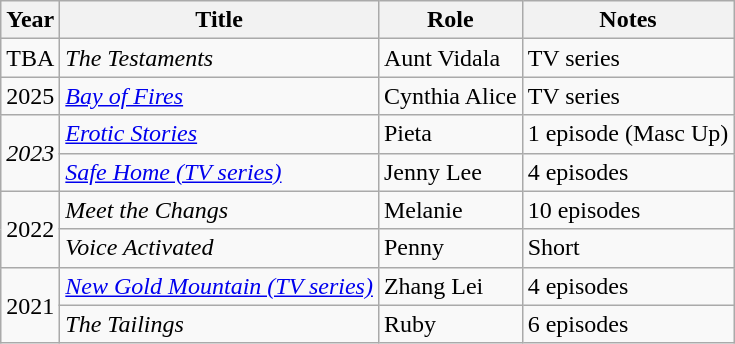<table class="wikitable">
<tr>
<th>Year</th>
<th>Title</th>
<th>Role</th>
<th>Notes</th>
</tr>
<tr>
<td>TBA</td>
<td><em>The Testaments</em></td>
<td>Aunt Vidala</td>
<td>TV series</td>
</tr>
<tr>
<td>2025</td>
<td><a href='#'><em>Bay of Fires</em></a></td>
<td>Cynthia Alice</td>
<td>TV series</td>
</tr>
<tr>
<td rowspan="2"><em>2023</em></td>
<td><em><a href='#'>Erotic Stories</a></em></td>
<td>Pieta</td>
<td>1 episode (Masc Up)</td>
</tr>
<tr>
<td><em><a href='#'>Safe Home (TV series)</a></em></td>
<td>Jenny Lee</td>
<td>4 episodes</td>
</tr>
<tr>
<td rowspan="2">2022</td>
<td><em>Meet the Changs</em></td>
<td>Melanie</td>
<td>10 episodes</td>
</tr>
<tr>
<td><em>Voice Activated</em></td>
<td>Penny</td>
<td>Short</td>
</tr>
<tr>
<td rowspan="2">2021</td>
<td><em><a href='#'>New Gold Mountain (TV series)</a></em></td>
<td>Zhang Lei</td>
<td>4 episodes</td>
</tr>
<tr>
<td><em>The Tailings</em></td>
<td>Ruby</td>
<td>6 episodes</td>
</tr>
</table>
